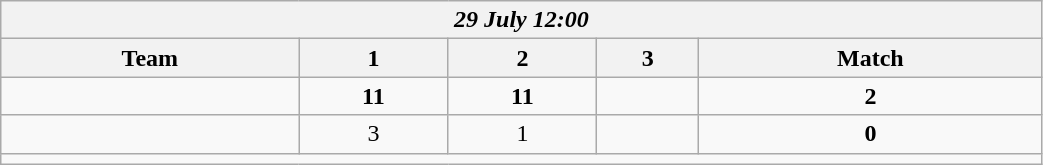<table class=wikitable style="text-align:center; width: 55%">
<tr>
<th colspan=10><em>29 July 12:00</em></th>
</tr>
<tr>
<th>Team</th>
<th>1</th>
<th>2</th>
<th>3</th>
<th>Match</th>
</tr>
<tr>
<td align=left><strong><br></strong></td>
<td><strong>11</strong></td>
<td><strong>11</strong></td>
<td></td>
<td><strong>2</strong></td>
</tr>
<tr>
<td align=left><br></td>
<td>3</td>
<td>1</td>
<td></td>
<td><strong>0</strong></td>
</tr>
<tr>
<td colspan=10></td>
</tr>
</table>
